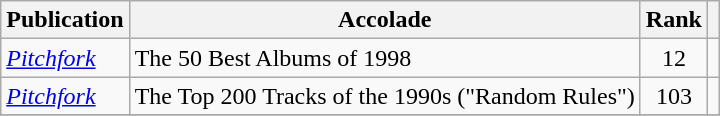<table class="sortable wikitable">
<tr>
<th>Publication</th>
<th>Accolade</th>
<th>Rank</th>
<th class="unsortable"></th>
</tr>
<tr>
<td><em><a href='#'>Pitchfork</a></em></td>
<td>The 50 Best Albums of 1998</td>
<td style="text-align:center;">12</td>
<td style="text-align:center;"></td>
</tr>
<tr>
<td><em><a href='#'>Pitchfork</a></em></td>
<td>The Top 200 Tracks of the 1990s ("Random Rules")</td>
<td style="text-align:center;">103</td>
<td style="text-align:center;"></td>
</tr>
<tr>
</tr>
</table>
